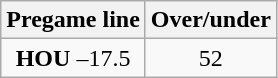<table class="wikitable">
<tr align="center">
<th style=>Pregame line</th>
<th style=>Over/under</th>
</tr>
<tr align="center">
<td><strong>HOU</strong> –17.5</td>
<td>52</td>
</tr>
</table>
